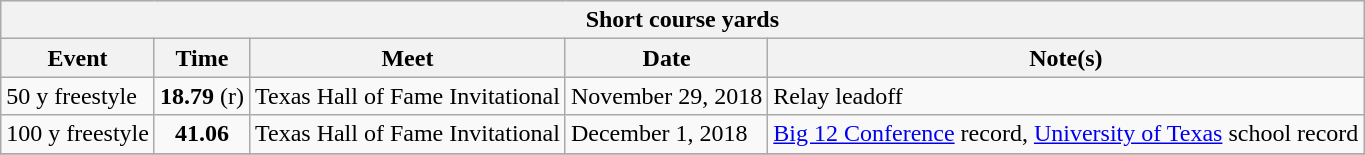<table class="wikitable">
<tr style="background:#eee;">
<th colspan="5">Short course yards</th>
</tr>
<tr style="background:#eee;">
<th>Event</th>
<th>Time</th>
<th>Meet</th>
<th>Date</th>
<th>Note(s)</th>
</tr>
<tr>
<td>50 y freestyle</td>
<td style="text-align:center;"><strong>18.79</strong> (r)</td>
<td>Texas Hall of Fame Invitational</td>
<td>November 29, 2018</td>
<td>Relay leadoff</td>
</tr>
<tr>
<td>100 y freestyle</td>
<td style="text-align:center;"><strong>41.06</strong></td>
<td>Texas Hall of Fame Invitational</td>
<td>December 1, 2018</td>
<td><a href='#'>Big 12 Conference</a> record, <a href='#'>University of Texas</a> school record</td>
</tr>
<tr>
</tr>
</table>
